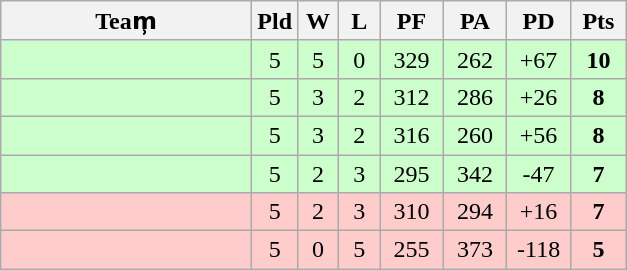<table class=wikitable style="text-align:center">
<tr>
<th width=160>Team̹̹</th>
<th width=20>Pld</th>
<th width=20>W</th>
<th width=20>L</th>
<th width=35>PF</th>
<th width=35>PA</th>
<th width=35>PD</th>
<th width=30>Pts</th>
</tr>
<tr style="background:#cfc;">
<td align=left></td>
<td>5</td>
<td>5</td>
<td>0</td>
<td>329</td>
<td>262</td>
<td>+67</td>
<td><strong>10</strong></td>
</tr>
<tr style="background:#cfc;">
<td align=left></td>
<td>5</td>
<td>3</td>
<td>2</td>
<td>312</td>
<td>286</td>
<td>+26</td>
<td><strong>8</strong></td>
</tr>
<tr style="background:#cfc;">
<td align=left></td>
<td>5</td>
<td>3</td>
<td>2</td>
<td>316</td>
<td>260</td>
<td>+56</td>
<td><strong>8</strong></td>
</tr>
<tr style="background:#cfc;">
<td align=left></td>
<td>5</td>
<td>2</td>
<td>3</td>
<td>295</td>
<td>342</td>
<td>-47</td>
<td><strong>7</strong></td>
</tr>
<tr style="background:#fcc;">
<td align=left></td>
<td>5</td>
<td>2</td>
<td>3</td>
<td>310</td>
<td>294</td>
<td>+16</td>
<td><strong>7</strong></td>
</tr>
<tr style="background:#fcc;">
<td align=left></td>
<td>5</td>
<td>0</td>
<td>5</td>
<td>255</td>
<td>373</td>
<td>-118</td>
<td><strong>5</strong></td>
</tr>
</table>
